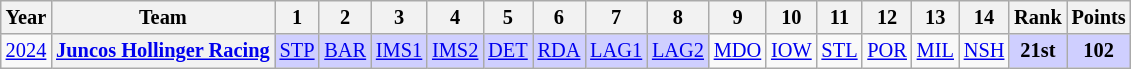<table class="wikitable" style="text-align:center; font-size:85%">
<tr>
<th>Year</th>
<th>Team</th>
<th>1</th>
<th>2</th>
<th>3</th>
<th>4</th>
<th>5</th>
<th>6</th>
<th>7</th>
<th>8</th>
<th>9</th>
<th>10</th>
<th>11</th>
<th>12</th>
<th>13</th>
<th>14</th>
<th>Rank</th>
<th>Points</th>
</tr>
<tr>
<td><a href='#'>2024</a></td>
<th nowrap><a href='#'>Juncos Hollinger Racing</a></th>
<td style=background:#CFCFFF><a href='#'>STP</a><br></td>
<td style=background:#CFCFFF><a href='#'>BAR</a><br></td>
<td style=background:#CFCFFF><a href='#'>IMS1</a><br></td>
<td style=background:#CFCFFF><a href='#'>IMS2</a><br></td>
<td style=background:#CFCFFF><a href='#'>DET</a><br></td>
<td style=background:#CFCFFF><a href='#'>RDA</a><br></td>
<td style=background:#CFCFFF><a href='#'>LAG1</a><br></td>
<td style=background:#CFCFFF><a href='#'>LAG2</a><br></td>
<td><a href='#'>MDO</a></td>
<td><a href='#'>IOW</a></td>
<td><a href='#'>STL</a></td>
<td><a href='#'>POR</a></td>
<td><a href='#'>MIL</a></td>
<td><a href='#'>NSH</a></td>
<th style=background:#CFCFFF>21st</th>
<th style=background:#CFCFFF>102</th>
</tr>
</table>
